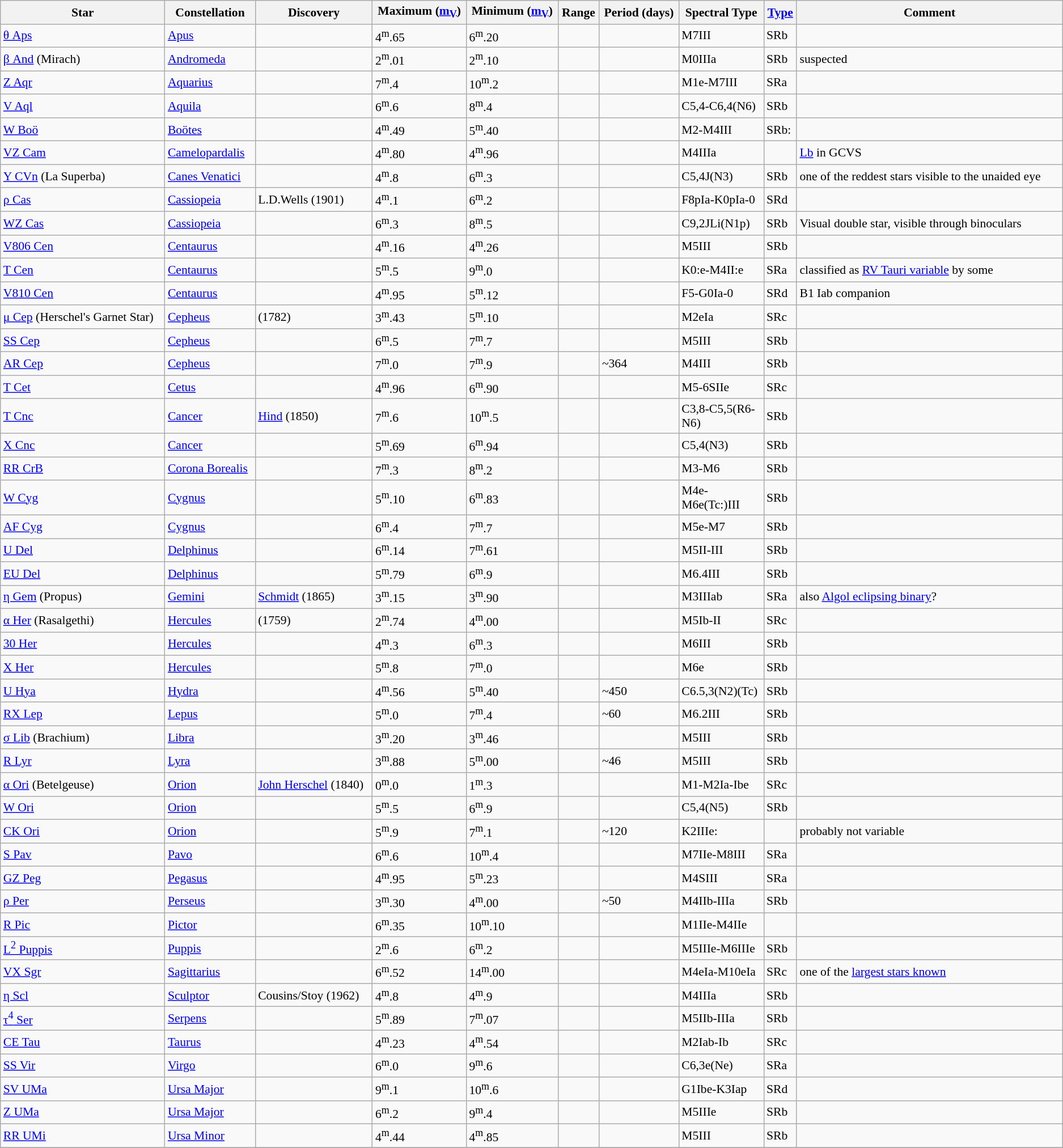<table class="wikitable sortable" style="font-size:90%;">
<tr bgcolor="#efefef">
<th>Star</th>
<th>Constellation</th>
<th>Discovery</th>
<th>Maximum (<a href='#'>m<sub>V</sub></a>)</th>
<th>Minimum (<a href='#'>m<sub>V</sub></a>)</th>
<th>Range</th>
<th>Period (days)</th>
<th width="8%">Spectral Type</th>
<th><a href='#'>Type</a></th>
<th width="25%">Comment</th>
</tr>
<tr -->
<td><a href='#'>θ Aps</a></td>
<td><a href='#'>Apus</a></td>
<td> </td>
<td>4<sup>m</sup>.65</td>
<td>6<sup>m</sup>.20</td>
<td></td>
<td></td>
<td>M7III</td>
<td>SRb</td>
<td> </td>
</tr>
<tr -->
<td><a href='#'>β And</a> (Mirach)</td>
<td><a href='#'>Andromeda</a></td>
<td> </td>
<td>2<sup>m</sup>.01</td>
<td>2<sup>m</sup>.10</td>
<td></td>
<td></td>
<td>M0IIIa</td>
<td>SRb</td>
<td>suspected</td>
</tr>
<tr -->
<td><a href='#'>Z Aqr</a></td>
<td><a href='#'>Aquarius</a></td>
<td> </td>
<td>7<sup>m</sup>.4</td>
<td>10<sup>m</sup>.2</td>
<td></td>
<td></td>
<td>M1e-M7III</td>
<td>SRa</td>
<td> </td>
</tr>
<tr -->
<td><a href='#'>V Aql</a></td>
<td><a href='#'>Aquila</a></td>
<td> </td>
<td>6<sup>m</sup>.6</td>
<td>8<sup>m</sup>.4</td>
<td></td>
<td></td>
<td>C5,4-C6,4(N6)</td>
<td>SRb</td>
<td> </td>
</tr>
<tr -->
<td><a href='#'>W Boö</a></td>
<td><a href='#'>Boötes</a></td>
<td> </td>
<td>4<sup>m</sup>.49</td>
<td>5<sup>m</sup>.40</td>
<td></td>
<td></td>
<td>M2-M4III</td>
<td>SRb:</td>
<td> </td>
</tr>
<tr -->
<td><a href='#'>VZ Cam</a></td>
<td><a href='#'>Camelopardalis</a></td>
<td> </td>
<td>4<sup>m</sup>.80</td>
<td>4<sup>m</sup>.96</td>
<td></td>
<td></td>
<td>M4IIIa</td>
<td></td>
<td><a href='#'>Lb</a> in GCVS</td>
</tr>
<tr -->
<td><a href='#'>Y CVn</a> (La Superba)</td>
<td><a href='#'>Canes Venatici</a></td>
<td> </td>
<td>4<sup>m</sup>.8</td>
<td>6<sup>m</sup>.3</td>
<td></td>
<td></td>
<td>C5,4J(N3)</td>
<td>SRb</td>
<td>one of the reddest stars visible to the unaided eye</td>
</tr>
<tr -->
<td><a href='#'>ρ Cas</a></td>
<td><a href='#'>Cassiopeia</a></td>
<td>L.D.Wells (1901)</td>
<td>4<sup>m</sup>.1</td>
<td>6<sup>m</sup>.2</td>
<td></td>
<td></td>
<td>F8pIa-K0pIa-0</td>
<td>SRd</td>
<td></td>
</tr>
<tr -->
<td><a href='#'>WZ Cas</a></td>
<td><a href='#'>Cassiopeia</a></td>
<td> </td>
<td>6<sup>m</sup>.3</td>
<td>8<sup>m</sup>.5</td>
<td></td>
<td></td>
<td>C9,2JLi(N1p)</td>
<td>SRb</td>
<td>Visual double star, visible through binoculars</td>
</tr>
<tr -->
<td><a href='#'>V806 Cen</a></td>
<td><a href='#'>Centaurus</a></td>
<td> </td>
<td>4<sup>m</sup>.16</td>
<td>4<sup>m</sup>.26</td>
<td></td>
<td></td>
<td>M5III</td>
<td>SRb</td>
<td> </td>
</tr>
<tr -->
<td><a href='#'>T Cen</a></td>
<td><a href='#'>Centaurus</a></td>
<td> </td>
<td>5<sup>m</sup>.5</td>
<td>9<sup>m</sup>.0</td>
<td></td>
<td></td>
<td>K0:e-M4II:e</td>
<td>SRa</td>
<td>classified as <a href='#'>RV Tauri variable</a> by some</td>
</tr>
<tr -->
<td><a href='#'>V810 Cen</a></td>
<td><a href='#'>Centaurus</a></td>
<td> </td>
<td>4<sup>m</sup>.95</td>
<td>5<sup>m</sup>.12</td>
<td></td>
<td></td>
<td>F5-G0Ia-0</td>
<td>SRd</td>
<td>B1 Iab companion</td>
</tr>
<tr -->
<td><a href='#'>μ Cep</a> (Herschel's Garnet Star)</td>
<td><a href='#'>Cepheus</a></td>
<td> (1782)</td>
<td>3<sup>m</sup>.43</td>
<td>5<sup>m</sup>.10</td>
<td></td>
<td></td>
<td>M2eIa</td>
<td>SRc</td>
<td> </td>
</tr>
<tr -->
<td><a href='#'>SS Cep</a></td>
<td><a href='#'>Cepheus</a></td>
<td> </td>
<td>6<sup>m</sup>.5</td>
<td>7<sup>m</sup>.7</td>
<td></td>
<td></td>
<td>M5III</td>
<td>SRb</td>
<td> </td>
</tr>
<tr -->
<td><a href='#'>AR Cep</a></td>
<td><a href='#'>Cepheus</a></td>
<td> </td>
<td>7<sup>m</sup>.0</td>
<td>7<sup>m</sup>.9</td>
<td></td>
<td>~364</td>
<td>M4III</td>
<td>SRb</td>
<td> </td>
</tr>
<tr -->
<td><a href='#'>T Cet</a></td>
<td><a href='#'>Cetus</a></td>
<td> </td>
<td>4<sup>m</sup>.96</td>
<td>6<sup>m</sup>.90</td>
<td></td>
<td></td>
<td>M5-6SIIe</td>
<td>SRc</td>
<td> </td>
</tr>
<tr -->
<td><a href='#'>T Cnc</a></td>
<td><a href='#'>Cancer</a></td>
<td><a href='#'>Hind</a> (1850)</td>
<td>7<sup>m</sup>.6</td>
<td>10<sup>m</sup>.5</td>
<td></td>
<td></td>
<td>C3,8-C5,5(R6-N6)</td>
<td>SRb</td>
<td> </td>
</tr>
<tr -->
<td><a href='#'>X Cnc</a></td>
<td><a href='#'>Cancer</a></td>
<td> </td>
<td>5<sup>m</sup>.69</td>
<td>6<sup>m</sup>.94</td>
<td></td>
<td></td>
<td>C5,4(N3)</td>
<td>SRb</td>
<td> </td>
</tr>
<tr>
<td><a href='#'>RR CrB</a></td>
<td><a href='#'>Corona Borealis</a></td>
<td> </td>
<td>7<sup>m</sup>.3</td>
<td>8<sup>m</sup>.2</td>
<td></td>
<td></td>
<td>M3-M6</td>
<td>SRb</td>
<td> </td>
</tr>
<tr -->
<td><a href='#'>W Cyg</a></td>
<td><a href='#'>Cygnus</a></td>
<td> </td>
<td>5<sup>m</sup>.10</td>
<td>6<sup>m</sup>.83</td>
<td></td>
<td></td>
<td>M4e-M6e(Tc:)III</td>
<td>SRb</td>
<td> </td>
</tr>
<tr>
<td><a href='#'>AF Cyg</a></td>
<td><a href='#'>Cygnus</a></td>
<td> </td>
<td>6<sup>m</sup>.4</td>
<td>7<sup>m</sup>.7</td>
<td></td>
<td></td>
<td>M5e-M7</td>
<td>SRb</td>
<td> </td>
</tr>
<tr -->
<td><a href='#'>U Del</a></td>
<td><a href='#'>Delphinus</a></td>
<td> </td>
<td>6<sup>m</sup>.14</td>
<td>7<sup>m</sup>.61</td>
<td></td>
<td></td>
<td>M5II-III</td>
<td>SRb</td>
<td> </td>
</tr>
<tr -->
<td><a href='#'>EU Del</a></td>
<td><a href='#'>Delphinus</a></td>
<td> </td>
<td>5<sup>m</sup>.79</td>
<td>6<sup>m</sup>.9</td>
<td></td>
<td></td>
<td>M6.4III</td>
<td>SRb</td>
<td> </td>
</tr>
<tr -->
<td><a href='#'>η Gem</a> (Propus)</td>
<td><a href='#'>Gemini</a></td>
<td><a href='#'>Schmidt</a> (1865)</td>
<td>3<sup>m</sup>.15</td>
<td>3<sup>m</sup>.90</td>
<td></td>
<td></td>
<td>M3IIIab</td>
<td>SRa</td>
<td>also <a href='#'>Algol eclipsing binary</a>?</td>
</tr>
<tr -->
<td><a href='#'>α Her</a> (Rasalgethi)</td>
<td><a href='#'>Hercules</a></td>
<td> (1759)</td>
<td>2<sup>m</sup>.74</td>
<td>4<sup>m</sup>.00</td>
<td></td>
<td></td>
<td>M5Ib-II</td>
<td>SRc</td>
<td> </td>
</tr>
<tr -->
<td><a href='#'>30 Her</a></td>
<td><a href='#'>Hercules</a></td>
<td> </td>
<td>4<sup>m</sup>.3</td>
<td>6<sup>m</sup>.3</td>
<td></td>
<td></td>
<td>M6III</td>
<td>SRb</td>
<td> </td>
</tr>
<tr -->
<td><a href='#'>X Her</a></td>
<td><a href='#'>Hercules</a></td>
<td> </td>
<td>5<sup>m</sup>.8</td>
<td>7<sup>m</sup>.0</td>
<td></td>
<td></td>
<td>M6e</td>
<td>SRb</td>
<td> </td>
</tr>
<tr -->
<td><a href='#'>U Hya</a></td>
<td><a href='#'>Hydra</a></td>
<td> </td>
<td>4<sup>m</sup>.56</td>
<td>5<sup>m</sup>.40</td>
<td></td>
<td>~450</td>
<td>C6.5,3(N2)(Tc)</td>
<td>SRb</td>
<td> </td>
</tr>
<tr -->
<td><a href='#'>RX Lep</a></td>
<td><a href='#'>Lepus</a></td>
<td> </td>
<td>5<sup>m</sup>.0</td>
<td>7<sup>m</sup>.4</td>
<td></td>
<td>~60</td>
<td>M6.2III</td>
<td>SRb</td>
<td> </td>
</tr>
<tr -->
<td><a href='#'>σ Lib</a> (Brachium)</td>
<td><a href='#'>Libra</a></td>
<td> </td>
<td>3<sup>m</sup>.20</td>
<td>3<sup>m</sup>.46</td>
<td></td>
<td></td>
<td>M5III</td>
<td>SRb</td>
<td> </td>
</tr>
<tr -->
<td><a href='#'>R Lyr</a></td>
<td><a href='#'>Lyra</a></td>
<td> </td>
<td>3<sup>m</sup>.88</td>
<td>5<sup>m</sup>.00</td>
<td></td>
<td>~46</td>
<td>M5III</td>
<td>SRb</td>
<td> </td>
</tr>
<tr -->
<td><a href='#'>α Ori</a> (Betelgeuse)</td>
<td><a href='#'>Orion</a></td>
<td><a href='#'>John Herschel</a> (1840)</td>
<td>0<sup>m</sup>.0</td>
<td>1<sup>m</sup>.3</td>
<td></td>
<td></td>
<td>M1-M2Ia-Ibe</td>
<td>SRc</td>
<td> </td>
</tr>
<tr -->
<td><a href='#'>W Ori</a></td>
<td><a href='#'>Orion</a></td>
<td> </td>
<td>5<sup>m</sup>.5</td>
<td>6<sup>m</sup>.9</td>
<td></td>
<td></td>
<td>C5,4(N5)</td>
<td>SRb</td>
<td> </td>
</tr>
<tr -->
<td><a href='#'>CK Ori</a></td>
<td><a href='#'>Orion</a></td>
<td> </td>
<td>5<sup>m</sup>.9</td>
<td>7<sup>m</sup>.1</td>
<td></td>
<td>~120</td>
<td>K2IIIe:</td>
<td></td>
<td>probably not variable</td>
</tr>
<tr -->
<td><a href='#'>S Pav</a></td>
<td><a href='#'>Pavo</a></td>
<td> </td>
<td>6<sup>m</sup>.6</td>
<td>10<sup>m</sup>.4</td>
<td></td>
<td></td>
<td>M7IIe-M8III</td>
<td>SRa</td>
<td> </td>
</tr>
<tr -->
<td><a href='#'>GZ Peg</a></td>
<td><a href='#'>Pegasus</a></td>
<td> </td>
<td>4<sup>m</sup>.95</td>
<td>5<sup>m</sup>.23</td>
<td></td>
<td></td>
<td>M4SIII</td>
<td>SRa</td>
<td> </td>
</tr>
<tr -->
<td><a href='#'>ρ Per</a></td>
<td><a href='#'>Perseus</a></td>
<td> </td>
<td>3<sup>m</sup>.30</td>
<td>4<sup>m</sup>.00</td>
<td></td>
<td>~50</td>
<td>M4IIb-IIIa</td>
<td>SRb</td>
<td> </td>
</tr>
<tr -->
<td><a href='#'>R Pic</a></td>
<td><a href='#'>Pictor</a></td>
<td> </td>
<td>6<sup>m</sup>.35</td>
<td>10<sup>m</sup>.10</td>
<td></td>
<td></td>
<td>M1IIe-M4IIe</td>
<td></td>
<td> </td>
</tr>
<tr -->
<td><a href='#'>L<sup>2</sup> Puppis</a></td>
<td><a href='#'>Puppis</a></td>
<td> </td>
<td>2<sup>m</sup>.6</td>
<td>6<sup>m</sup>.2</td>
<td></td>
<td></td>
<td>M5IIIe-M6IIIe</td>
<td>SRb</td>
<td> </td>
</tr>
<tr -->
<td><a href='#'>VX Sgr</a></td>
<td><a href='#'>Sagittarius</a></td>
<td> </td>
<td>6<sup>m</sup>.52</td>
<td>14<sup>m</sup>.00</td>
<td></td>
<td></td>
<td>M4eIa-M10eIa</td>
<td>SRc</td>
<td>one of the <a href='#'>largest stars known</a></td>
</tr>
<tr -->
<td><a href='#'>η Scl</a></td>
<td><a href='#'>Sculptor</a></td>
<td>Cousins/Stoy (1962)</td>
<td>4<sup>m</sup>.8</td>
<td>4<sup>m</sup>.9</td>
<td></td>
<td></td>
<td>M4IIIa</td>
<td>SRb</td>
<td> </td>
</tr>
<tr -->
<td><a href='#'>τ<sup>4</sup> Ser</a></td>
<td><a href='#'>Serpens</a></td>
<td> </td>
<td>5<sup>m</sup>.89</td>
<td>7<sup>m</sup>.07</td>
<td></td>
<td></td>
<td>M5IIb-IIIa</td>
<td>SRb</td>
<td> </td>
</tr>
<tr -->
<td><a href='#'>CE Tau</a></td>
<td><a href='#'>Taurus</a></td>
<td> </td>
<td>4<sup>m</sup>.23</td>
<td>4<sup>m</sup>.54</td>
<td></td>
<td></td>
<td>M2Iab-Ib</td>
<td>SRc</td>
<td> </td>
</tr>
<tr -->
<td><a href='#'>SS Vir</a></td>
<td><a href='#'>Virgo</a></td>
<td> </td>
<td>6<sup>m</sup>.0</td>
<td>9<sup>m</sup>.6</td>
<td></td>
<td></td>
<td>C6,3e(Ne)</td>
<td>SRa</td>
<td></td>
</tr>
<tr -->
<td><a href='#'>SV UMa</a></td>
<td><a href='#'>Ursa Major</a></td>
<td> </td>
<td>9<sup>m</sup>.1</td>
<td>10<sup>m</sup>.6</td>
<td></td>
<td></td>
<td>G1Ibe-K3Iap</td>
<td>SRd</td>
<td></td>
</tr>
<tr -->
<td><a href='#'>Z UMa</a></td>
<td><a href='#'>Ursa Major</a></td>
<td> </td>
<td>6<sup>m</sup>.2</td>
<td>9<sup>m</sup>.4</td>
<td></td>
<td></td>
<td>M5IIIe</td>
<td>SRb</td>
<td> </td>
</tr>
<tr -->
<td><a href='#'>RR UMi</a></td>
<td><a href='#'>Ursa Minor</a></td>
<td> </td>
<td>4<sup>m</sup>.44</td>
<td>4<sup>m</sup>.85</td>
<td></td>
<td></td>
<td>M5III</td>
<td>SRb</td>
<td> </td>
</tr>
<tr -->
</tr>
</table>
